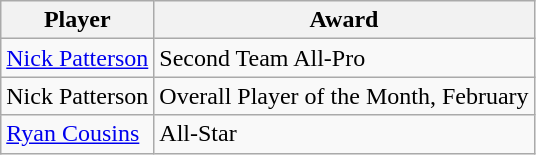<table class="wikitable">
<tr>
<th>Player</th>
<th>Award</th>
</tr>
<tr>
<td><a href='#'>Nick Patterson</a></td>
<td>Second Team All-Pro</td>
</tr>
<tr>
<td>Nick Patterson</td>
<td>Overall Player of the Month, February</td>
</tr>
<tr>
<td><a href='#'>Ryan Cousins</a></td>
<td>All-Star</td>
</tr>
</table>
